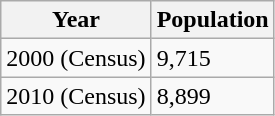<table class="wikitable">
<tr>
<th>Year</th>
<th>Population</th>
</tr>
<tr>
<td>2000 (Census)</td>
<td>9,715</td>
</tr>
<tr>
<td>2010 (Census)</td>
<td>8,899</td>
</tr>
</table>
